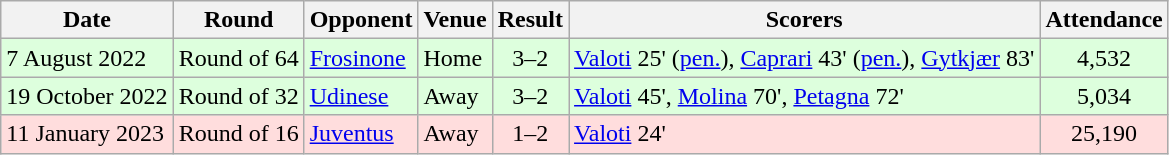<table class="wikitable" style="text-align:left">
<tr>
<th>Date</th>
<th>Round</th>
<th>Opponent</th>
<th>Venue</th>
<th>Result</th>
<th>Scorers</th>
<th>Attendance</th>
</tr>
<tr style="background:#ddffdd">
<td>7 August 2022</td>
<td>Round of 64</td>
<td><a href='#'>Frosinone</a></td>
<td>Home</td>
<td align="center">3–2</td>
<td><a href='#'>Valoti</a> 25' (<a href='#'>pen.</a>), <a href='#'>Caprari</a> 43' (<a href='#'>pen.</a>), <a href='#'>Gytkjær</a> 83'</td>
<td align="center">4,532</td>
</tr>
<tr style="background:#ddffdd">
<td>19 October 2022</td>
<td>Round of 32</td>
<td><a href='#'>Udinese</a></td>
<td>Away</td>
<td align="center">3–2</td>
<td><a href='#'>Valoti</a> 45', <a href='#'>Molina</a> 70', <a href='#'>Petagna</a> 72'</td>
<td align="center">5,034</td>
</tr>
<tr style="background:#ffdddd">
<td>11 January 2023</td>
<td>Round of 16</td>
<td><a href='#'>Juventus</a></td>
<td>Away</td>
<td align="center">1–2</td>
<td><a href='#'>Valoti</a> 24'</td>
<td align="center">25,190</td>
</tr>
</table>
